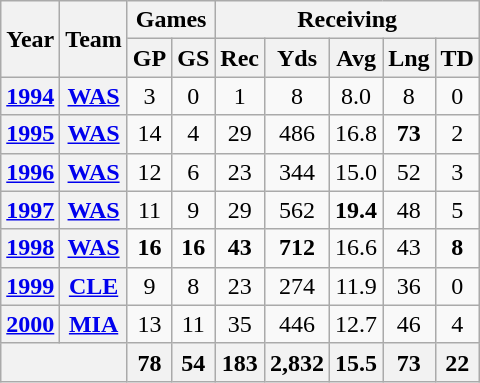<table class="wikitable" style="text-align:center">
<tr>
<th rowspan="2">Year</th>
<th rowspan="2">Team</th>
<th colspan="2">Games</th>
<th colspan="5">Receiving</th>
</tr>
<tr>
<th>GP</th>
<th>GS</th>
<th>Rec</th>
<th>Yds</th>
<th>Avg</th>
<th>Lng</th>
<th>TD</th>
</tr>
<tr>
<th><a href='#'>1994</a></th>
<th><a href='#'>WAS</a></th>
<td>3</td>
<td>0</td>
<td>1</td>
<td>8</td>
<td>8.0</td>
<td>8</td>
<td>0</td>
</tr>
<tr>
<th><a href='#'>1995</a></th>
<th><a href='#'>WAS</a></th>
<td>14</td>
<td>4</td>
<td>29</td>
<td>486</td>
<td>16.8</td>
<td><strong>73</strong></td>
<td>2</td>
</tr>
<tr>
<th><a href='#'>1996</a></th>
<th><a href='#'>WAS</a></th>
<td>12</td>
<td>6</td>
<td>23</td>
<td>344</td>
<td>15.0</td>
<td>52</td>
<td>3</td>
</tr>
<tr>
<th><a href='#'>1997</a></th>
<th><a href='#'>WAS</a></th>
<td>11</td>
<td>9</td>
<td>29</td>
<td>562</td>
<td><strong>19.4</strong></td>
<td>48</td>
<td>5</td>
</tr>
<tr>
<th><a href='#'>1998</a></th>
<th><a href='#'>WAS</a></th>
<td><strong>16</strong></td>
<td><strong>16</strong></td>
<td><strong>43</strong></td>
<td><strong>712</strong></td>
<td>16.6</td>
<td>43</td>
<td><strong>8</strong></td>
</tr>
<tr>
<th><a href='#'>1999</a></th>
<th><a href='#'>CLE</a></th>
<td>9</td>
<td>8</td>
<td>23</td>
<td>274</td>
<td>11.9</td>
<td>36</td>
<td>0</td>
</tr>
<tr>
<th><a href='#'>2000</a></th>
<th><a href='#'>MIA</a></th>
<td>13</td>
<td>11</td>
<td>35</td>
<td>446</td>
<td>12.7</td>
<td>46</td>
<td>4</td>
</tr>
<tr>
<th colspan="2"></th>
<th>78</th>
<th>54</th>
<th>183</th>
<th>2,832</th>
<th>15.5</th>
<th>73</th>
<th>22</th>
</tr>
</table>
